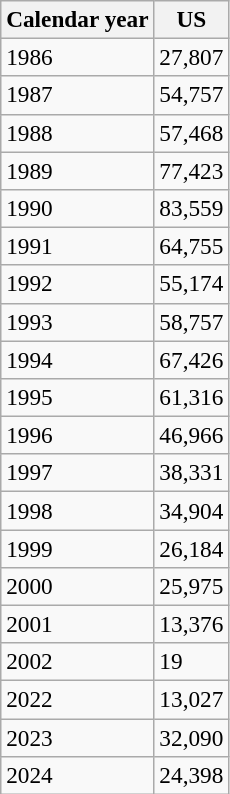<table class=wikitable style="font-size:97%">
<tr>
<th>Calendar year</th>
<th>US</th>
</tr>
<tr>
<td>1986</td>
<td>27,807</td>
</tr>
<tr>
<td>1987</td>
<td>54,757</td>
</tr>
<tr>
<td>1988</td>
<td>57,468</td>
</tr>
<tr>
<td>1989</td>
<td>77,423</td>
</tr>
<tr>
<td>1990</td>
<td>83,559</td>
</tr>
<tr>
<td>1991</td>
<td>64,755</td>
</tr>
<tr>
<td>1992</td>
<td>55,174</td>
</tr>
<tr>
<td>1993</td>
<td>58,757</td>
</tr>
<tr>
<td>1994</td>
<td>67,426</td>
</tr>
<tr>
<td>1995</td>
<td>61,316</td>
</tr>
<tr>
<td>1996</td>
<td>46,966</td>
</tr>
<tr>
<td>1997</td>
<td>38,331</td>
</tr>
<tr>
<td>1998</td>
<td>34,904</td>
</tr>
<tr>
<td>1999</td>
<td>26,184</td>
</tr>
<tr>
<td>2000</td>
<td>25,975</td>
</tr>
<tr>
<td>2001</td>
<td>13,376</td>
</tr>
<tr>
<td>2002</td>
<td>19</td>
</tr>
<tr>
<td>2022</td>
<td>13,027</td>
</tr>
<tr>
<td>2023</td>
<td>32,090</td>
</tr>
<tr>
<td>2024</td>
<td>24,398</td>
</tr>
</table>
